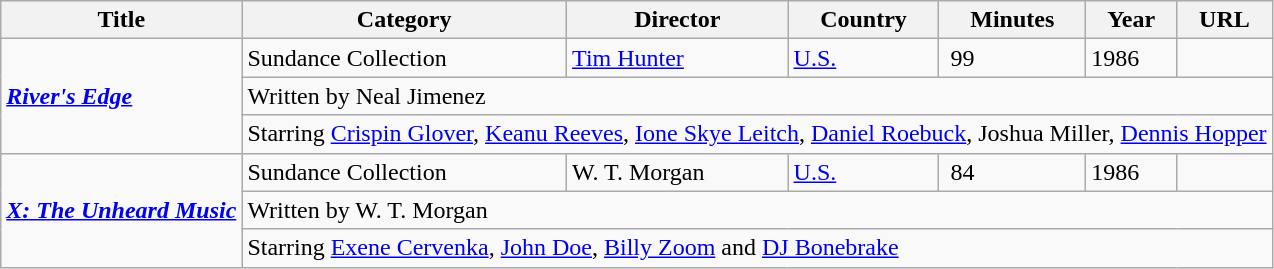<table class="wikitable" style="text-align:left">
<tr bgcolor="#ffffff">
<th>Title</th>
<th>Category</th>
<th>Director</th>
<th>Country</th>
<th>Minutes</th>
<th>Year</th>
<th>URL</th>
</tr>
<tr>
<td rowspan="3"><strong><em><a href='#'>River's Edge</a></em></strong></td>
<td>Sundance Collection</td>
<td><a href='#'>Tim Hunter</a></td>
<td><a href='#'>U.S.</a></td>
<td> 99</td>
<td>1986</td>
<td></td>
</tr>
<tr>
<td colspan="6">Written by Neal Jimenez</td>
</tr>
<tr>
<td colspan="6">Starring <a href='#'>Crispin Glover</a>, <a href='#'>Keanu Reeves</a>, <a href='#'>Ione Skye Leitch</a>, <a href='#'>Daniel Roebuck</a>, Joshua Miller, <a href='#'>Dennis Hopper</a></td>
</tr>
<tr>
<td rowspan="3"><strong><em><a href='#'>X: The Unheard Music</a></em></strong></td>
<td>Sundance Collection</td>
<td>W. T. Morgan</td>
<td><a href='#'>U.S.</a></td>
<td> 84</td>
<td>1986</td>
<td></td>
</tr>
<tr>
<td colspan="6">Written by W. T. Morgan</td>
</tr>
<tr>
<td colspan="6">Starring <a href='#'>Exene Cervenka</a>, <a href='#'>John Doe</a>, <a href='#'>Billy Zoom</a> and <a href='#'>DJ Bonebrake</a></td>
</tr>
</table>
